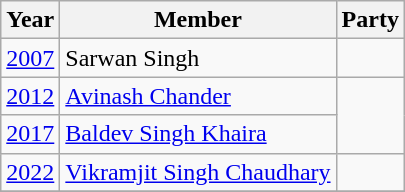<table class="wikitable sortable">
<tr>
<th>Year</th>
<th>Member</th>
<th colspan="2">Party</th>
</tr>
<tr>
<td><a href='#'>2007</a></td>
<td>Sarwan Singh</td>
<td></td>
</tr>
<tr>
<td><a href='#'>2012</a></td>
<td><a href='#'>Avinash Chander</a></td>
</tr>
<tr>
<td><a href='#'>2017</a></td>
<td><a href='#'>Baldev Singh Khaira</a></td>
</tr>
<tr>
<td><a href='#'>2022</a></td>
<td><a href='#'>Vikramjit Singh Chaudhary</a></td>
<td></td>
</tr>
<tr>
</tr>
</table>
